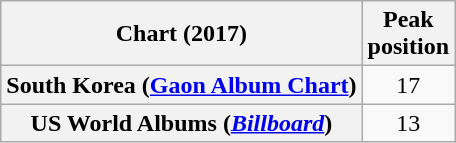<table class="wikitable sortable plainrowheaders" style="text-align:center;">
<tr>
<th>Chart (2017)</th>
<th>Peak<br>position</th>
</tr>
<tr>
<th scope="row">South Korea (<a href='#'>Gaon Album Chart</a>)</th>
<td>17</td>
</tr>
<tr>
<th scope="row">US World Albums (<a href='#'><em>Billboard</em></a>)</th>
<td>13</td>
</tr>
</table>
